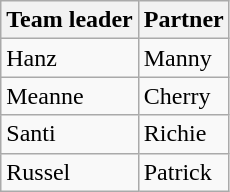<table class="wikitable">
<tr>
<th>Team leader</th>
<th>Partner</th>
</tr>
<tr>
<td>Hanz</td>
<td>Manny</td>
</tr>
<tr>
<td>Meanne</td>
<td>Cherry</td>
</tr>
<tr>
<td>Santi</td>
<td>Richie</td>
</tr>
<tr>
<td>Russel</td>
<td>Patrick</td>
</tr>
</table>
